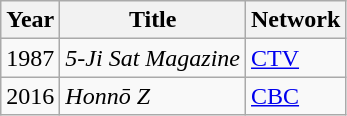<table class="wikitable">
<tr>
<th>Year</th>
<th>Title</th>
<th>Network</th>
</tr>
<tr>
<td>1987</td>
<td><em>5-Ji Sat Magazine</em></td>
<td><a href='#'>CTV</a></td>
</tr>
<tr>
<td>2016</td>
<td><em>Honnō Z</em></td>
<td><a href='#'>CBC</a></td>
</tr>
</table>
